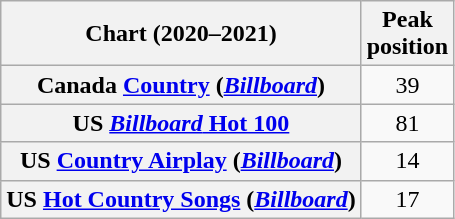<table class="wikitable sortable plainrowheaders" style="text-align:center;">
<tr>
<th scope="col">Chart (2020–2021)</th>
<th scope="col">Peak<br>position</th>
</tr>
<tr>
<th scope="row">Canada <a href='#'>Country</a> (<em><a href='#'>Billboard</a></em>)</th>
<td>39</td>
</tr>
<tr>
<th scope="row">US <a href='#'><em>Billboard</em> Hot 100</a></th>
<td>81</td>
</tr>
<tr>
<th scope="row">US <a href='#'>Country Airplay</a> (<em><a href='#'>Billboard</a></em>)</th>
<td>14</td>
</tr>
<tr>
<th scope="row">US <a href='#'>Hot Country Songs</a> (<em><a href='#'>Billboard</a></em>)</th>
<td>17</td>
</tr>
</table>
